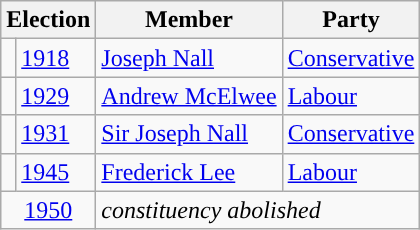<table class="wikitable">
<tr>
<th colspan="2">Election</th>
<th>Member</th>
<th>Party</th>
</tr>
<tr>
<td style="color:inherit;background-color: "></td>
<td><a href='#'>1918</a></td>
<td><a href='#'>Joseph Nall</a></td>
<td><a href='#'>Conservative</a></td>
</tr>
<tr>
<td style="color:inherit;background-color: "></td>
<td><a href='#'>1929</a></td>
<td><a href='#'>Andrew McElwee</a></td>
<td><a href='#'>Labour</a></td>
</tr>
<tr>
<td style="color:inherit;background-color: "></td>
<td><a href='#'>1931</a></td>
<td><a href='#'>Sir Joseph Nall</a></td>
<td><a href='#'>Conservative</a></td>
</tr>
<tr>
<td style="color:inherit;background-color: "></td>
<td><a href='#'>1945</a></td>
<td><a href='#'>Frederick Lee</a></td>
<td><a href='#'>Labour</a></td>
</tr>
<tr>
<td colspan=2 align="center"><a href='#'>1950</a></td>
<td colspan="2"><em>constituency abolished</em></td>
</tr>
</table>
